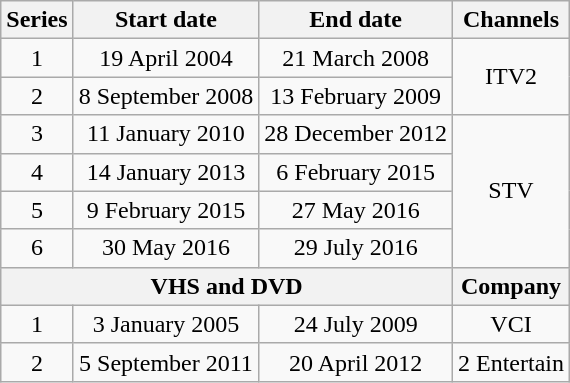<table class="wikitable" style="text-align:center;">
<tr>
<th>Series</th>
<th>Start date</th>
<th>End date</th>
<th>Channels</th>
</tr>
<tr>
<td>1</td>
<td>19 April 2004</td>
<td>21 March 2008</td>
<td rowspan="2">ITV2</td>
</tr>
<tr>
<td>2</td>
<td>8 September 2008</td>
<td>13 February 2009</td>
</tr>
<tr>
<td>3</td>
<td>11 January 2010</td>
<td>28 December 2012</td>
<td rowspan="4">STV</td>
</tr>
<tr>
<td>4</td>
<td>14 January 2013</td>
<td>6 February 2015</td>
</tr>
<tr>
<td>5</td>
<td>9 February 2015</td>
<td>27 May 2016</td>
</tr>
<tr>
<td>6</td>
<td>30 May 2016</td>
<td>29 July 2016</td>
</tr>
<tr>
<th colspan="3">VHS and DVD</th>
<th>Company</th>
</tr>
<tr>
<td>1</td>
<td>3 January 2005</td>
<td>24 July 2009</td>
<td>VCI</td>
</tr>
<tr>
<td>2</td>
<td>5 September 2011</td>
<td>20 April 2012</td>
<td>2 Entertain</td>
</tr>
</table>
